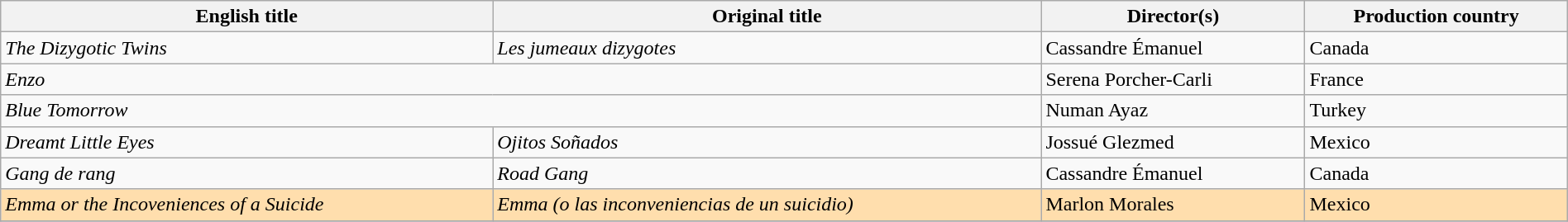<table class="sortable wikitable" style="width:100%; margin-bottom:2px" cellpadding="5">
<tr>
<th scope="col">English title</th>
<th scope="col">Original title</th>
<th scope="col">Director(s)</th>
<th scope="col">Production country</th>
</tr>
<tr>
<td><em>The Dizygotic Twins</em></td>
<td><em>Les jumeaux dizygotes</em></td>
<td data-sort-value="emanuel">Cassandre Émanuel</td>
<td>Canada</td>
</tr>
<tr>
<td colspan=2 data-sort-value="Enzo"><em>Enzo</em></td>
<td data-sort-value="Porcher">Serena Porcher-Carli</td>
<td>France</td>
</tr>
<tr>
<td colspan=2 data-sort-value="Blue"><em>Blue Tomorrow</em></td>
<td data-sort-value="ayaz">Numan Ayaz</td>
<td>Turkey</td>
</tr>
<tr>
<td><em>Dreamt Little Eyes</em></td>
<td><em>Ojitos Soñados</em></td>
<td data-sort-value="Glez">Jossué Glezmed</td>
<td>Mexico</td>
</tr>
<tr>
<td><em>Gang de rang</em></td>
<td><em>Road Gang</em></td>
<td data-sort-value="emanuel">Cassandre Émanuel</td>
<td>Canada</td>
</tr>
<tr style="background:#FFDEAD;">
<td><em>Emma or the Incoveniences of a Suicide</em></td>
<td><em>Emma (o las inconveniencias de un suicidio)</em></td>
<td data-sort-value="Morales">Marlon Morales</td>
<td>Mexico</td>
</tr>
<tr>
</tr>
</table>
